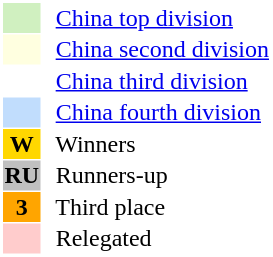<table style="border: 1px solid #ffffff; background-color: #ffffff" cellspacing="1" cellpadding="1">
<tr>
<td bgcolor="#D0F0C0" width="20"></td>
<td bgcolor="#ffffff" align="left">  <a href='#'>China top division</a></td>
</tr>
<tr>
<td bgcolor="#FFFFE0" width="20"></td>
<td bgcolor="#ffffff" align="left">  <a href='#'>China second division</a></td>
</tr>
<tr>
<th bgcolor="#ffffff" width="20"></th>
<td bgcolor="#ffffff" align="left">  <a href='#'>China third division</a></td>
</tr>
<tr>
<th bgcolor="#c1ddfd" width="20"></th>
<td bgcolor="#ffffff" align="left">  <a href='#'>China fourth division</a></td>
</tr>
<tr>
<th bgcolor="#FFD700" width="20">W</th>
<td bgcolor="#ffffff" align="left">  Winners</td>
</tr>
<tr>
<th bgcolor="#C0C0C0" width="20">RU</th>
<td bgcolor="#ffffff" align="left">  Runners-up</td>
</tr>
<tr>
<th bgcolor="#FFA500" width="20">3</th>
<td bgcolor="#ffffff" align="left">  Third place</td>
</tr>
<tr>
<th bgcolor="#ffcccc" width="20"></th>
<td bgcolor="#ffffff" align="left">  Relegated</td>
</tr>
</table>
